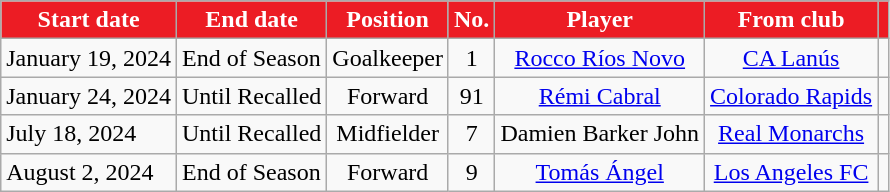<table class="wikitable">
<tr>
<th style="background:#EC1C24; color:white;"><strong>Start date</strong></th>
<th style="background:#EC1C24; color:white;"><strong>End date</strong></th>
<th style="background:#EC1C24; color:white;"><strong>Position</strong></th>
<th style="background:#EC1C24; color:white;"><strong>No.</strong></th>
<th style="background:#EC1C24; color:white;"><strong>Player</strong></th>
<th style="background:#EC1C24; color:white;"><strong>From club</strong></th>
<th style="background:#EC1C24; color:white;"><strong></strong></th>
</tr>
<tr>
<td>January 19, 2024</td>
<td>End of Season</td>
<td style="text-align:center;">Goalkeeper</td>
<td style="text-align:center;">1</td>
<td style="text-align:center;"> <a href='#'>Rocco Ríos Novo</a></td>
<td style="text-align:center;"> <a href='#'>CA Lanús</a></td>
<td style="text-align:center;"></td>
</tr>
<tr>
<td>January 24, 2024</td>
<td>Until Recalled</td>
<td style="text-align:center;">Forward</td>
<td style="text-align:center;">91</td>
<td style="text-align:center;"> <a href='#'>Rémi Cabral</a></td>
<td style="text-align:center;"> <a href='#'>Colorado Rapids</a></td>
<td style="text-align:center;"></td>
</tr>
<tr>
<td>July 18, 2024</td>
<td>Until Recalled</td>
<td style="text-align:center;">Midfielder</td>
<td style="text-align:center;">7</td>
<td style="text-align:center;"> Damien Barker John</td>
<td style="text-align:center;"> <a href='#'>Real Monarchs</a></td>
<td style="text-align:center;"></td>
</tr>
<tr>
<td>August 2, 2024</td>
<td>End of Season</td>
<td style="text-align:center;">Forward</td>
<td style="text-align:center;">9</td>
<td style="text-align:center;"> <a href='#'>Tomás Ángel</a></td>
<td style="text-align:center;"> <a href='#'>Los Angeles FC</a></td>
<td style="text-align:center;"></td>
</tr>
</table>
